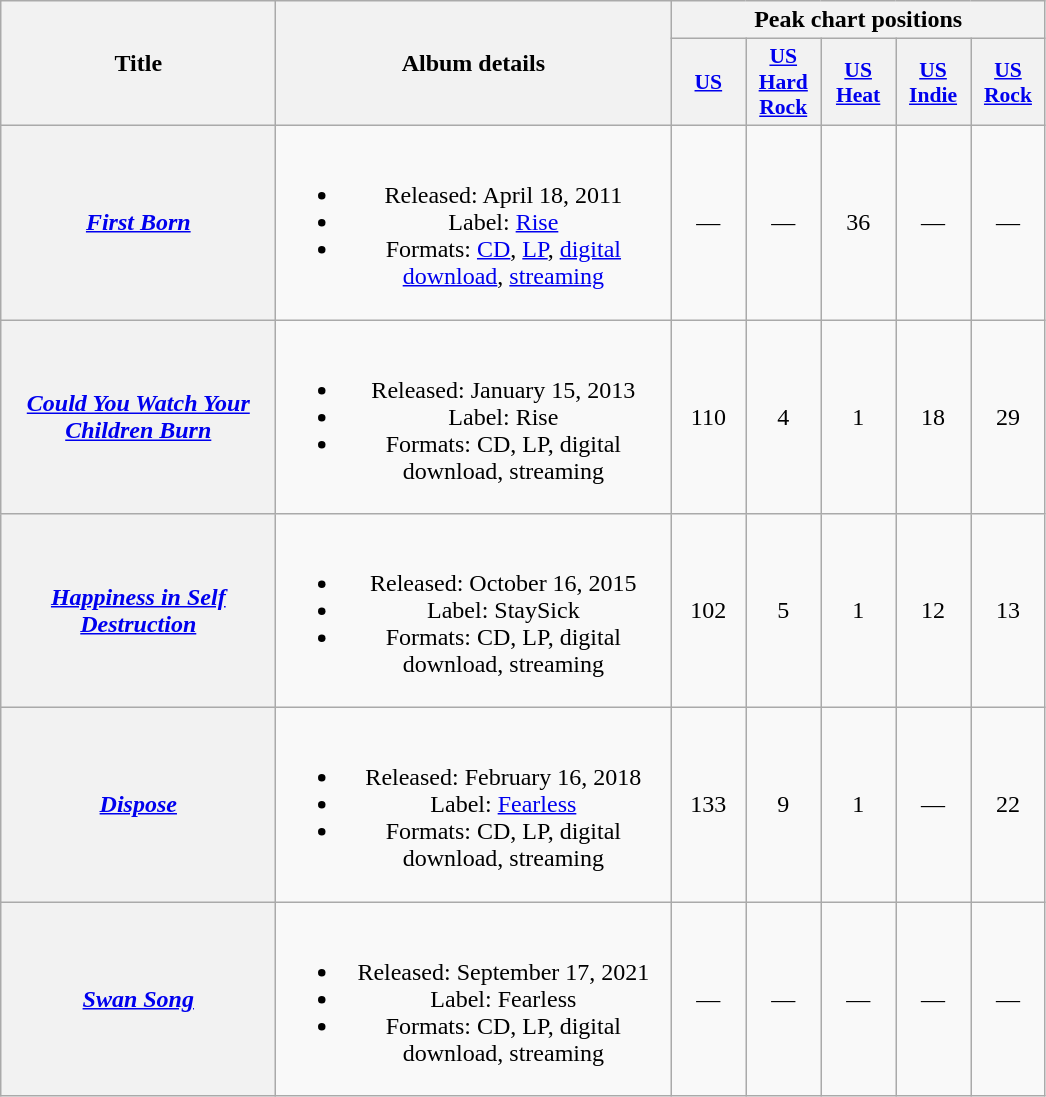<table class="wikitable plainrowheaders" style="text-align:center;">
<tr>
<th scope="col" rowspan="2" style="width:11em;">Title</th>
<th scope="col" rowspan="2" style="width:16em;">Album details</th>
<th scope="col" colspan="5">Peak chart positions</th>
</tr>
<tr>
<th scope="col" style="width:3em;font-size:90%;"><a href='#'>US</a><br></th>
<th scope="col" style="width:3em;font-size:90%;"><a href='#'>US<br>Hard Rock</a><br></th>
<th scope="col" style="width:3em;font-size:90%;"><a href='#'>US<br>Heat</a><br></th>
<th scope="col" style="width:3em;font-size:90%;"><a href='#'>US<br>Indie</a><br></th>
<th scope="col" style="width:3em;font-size:90%;"><a href='#'>US<br>Rock</a><br></th>
</tr>
<tr>
<th scope="row"><em><a href='#'>First Born</a></em></th>
<td><br><ul><li>Released: April 18, 2011</li><li>Label: <a href='#'>Rise</a></li><li>Formats: <a href='#'>CD</a>, <a href='#'>LP</a>, <a href='#'>digital download</a>, <a href='#'>streaming</a></li></ul></td>
<td>—</td>
<td>—</td>
<td>36</td>
<td>—</td>
<td>—</td>
</tr>
<tr>
<th scope="row"><em><a href='#'>Could You Watch Your Children Burn</a></em></th>
<td><br><ul><li>Released: January 15, 2013</li><li>Label: Rise</li><li>Formats: CD, LP, digital download, streaming</li></ul></td>
<td>110</td>
<td>4</td>
<td>1</td>
<td>18</td>
<td>29</td>
</tr>
<tr>
<th scope="row"><em><a href='#'>Happiness in Self Destruction</a></em></th>
<td><br><ul><li>Released: October 16, 2015</li><li>Label: StaySick</li><li>Formats: CD, LP, digital download, streaming</li></ul></td>
<td>102</td>
<td>5</td>
<td>1</td>
<td>12</td>
<td>13</td>
</tr>
<tr>
<th scope="row"><em><a href='#'>Dispose</a></em></th>
<td><br><ul><li>Released: February 16, 2018</li><li>Label: <a href='#'>Fearless</a></li><li>Formats: CD, LP, digital download, streaming</li></ul></td>
<td>133</td>
<td>9</td>
<td>1</td>
<td>—</td>
<td>22</td>
</tr>
<tr>
<th scope="row"><em><a href='#'>Swan Song</a></em></th>
<td><br><ul><li>Released: September 17, 2021</li><li>Label: Fearless</li><li>Formats: CD, LP, digital download, streaming</li></ul></td>
<td>—</td>
<td>—</td>
<td>—</td>
<td>—</td>
<td>—</td>
</tr>
</table>
